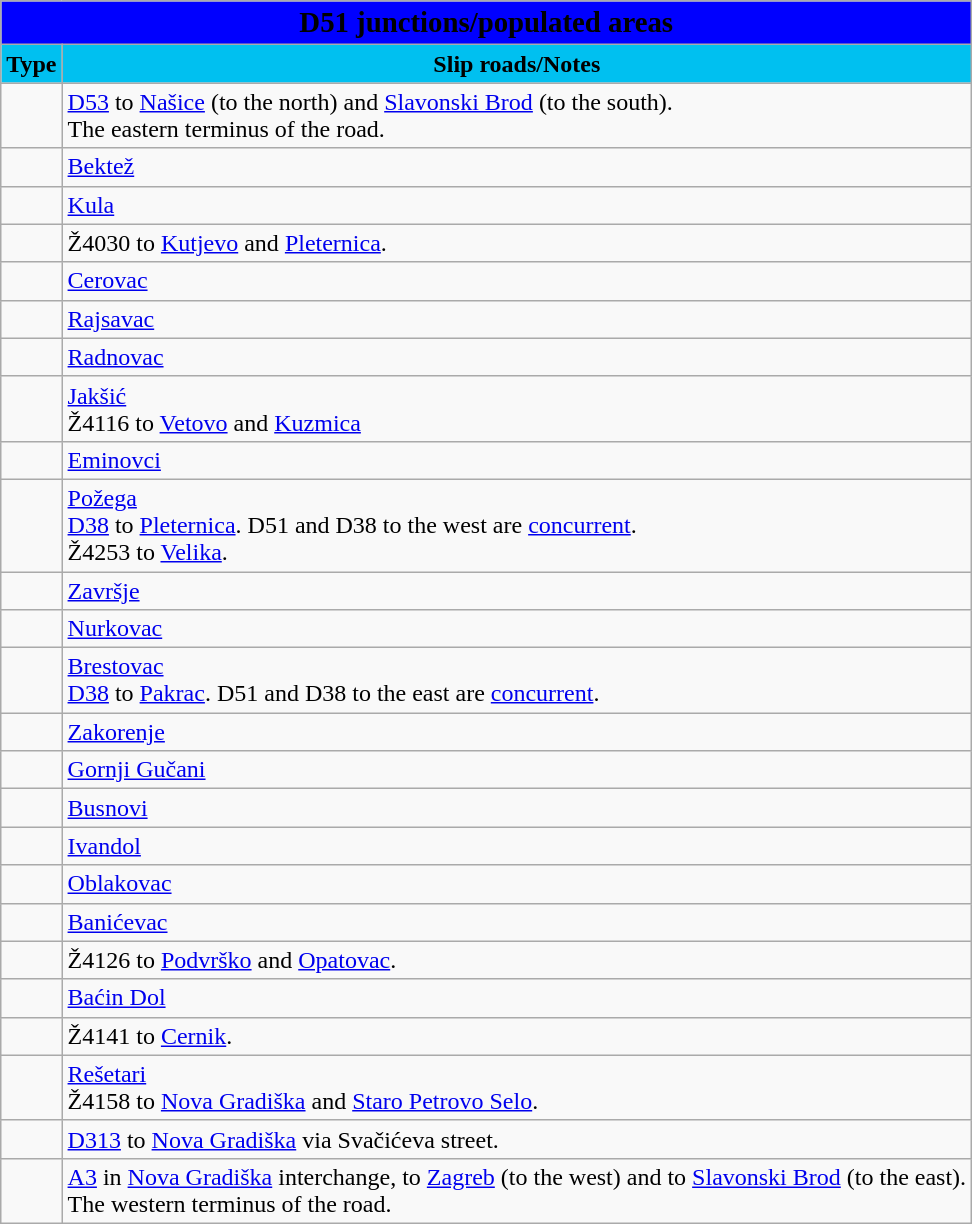<table class="wikitable">
<tr>
<td colspan=2 bgcolor=blue align=center style=margin-top:15><span><big><strong>D51 junctions/populated areas</strong></big></span></td>
</tr>
<tr>
<td align=center bgcolor=00c0f0><strong>Type</strong></td>
<td align=center bgcolor=00c0f0><strong>Slip roads/Notes</strong></td>
</tr>
<tr>
<td></td>
<td> <a href='#'>D53</a> to <a href='#'>Našice</a> (to the north) and <a href='#'>Slavonski Brod</a> (to the south).<br>The eastern terminus of the road.</td>
</tr>
<tr>
<td></td>
<td><a href='#'>Bektež</a></td>
</tr>
<tr>
<td></td>
<td><a href='#'>Kula</a></td>
</tr>
<tr>
<td></td>
<td>Ž4030 to <a href='#'>Kutjevo</a> and <a href='#'>Pleternica</a>.</td>
</tr>
<tr>
<td></td>
<td><a href='#'>Cerovac</a></td>
</tr>
<tr>
<td></td>
<td><a href='#'>Rajsavac</a></td>
</tr>
<tr>
<td></td>
<td><a href='#'>Radnovac</a></td>
</tr>
<tr>
<td></td>
<td><a href='#'>Jakšić</a><br>Ž4116 to <a href='#'>Vetovo</a> and <a href='#'>Kuzmica</a></td>
</tr>
<tr>
<td></td>
<td><a href='#'>Eminovci</a></td>
</tr>
<tr>
<td></td>
<td><a href='#'>Požega</a><br> <a href='#'>D38</a> to <a href='#'>Pleternica</a>. D51 and D38 to the west are <a href='#'>concurrent</a>.<br>Ž4253 to <a href='#'>Velika</a>.</td>
</tr>
<tr>
<td></td>
<td><a href='#'>Završje</a></td>
</tr>
<tr>
<td></td>
<td><a href='#'>Nurkovac</a></td>
</tr>
<tr>
<td></td>
<td><a href='#'>Brestovac</a><br> <a href='#'>D38</a> to <a href='#'>Pakrac</a>. D51 and D38 to the east are <a href='#'>concurrent</a>.</td>
</tr>
<tr>
<td></td>
<td><a href='#'>Zakorenje</a></td>
</tr>
<tr>
<td></td>
<td><a href='#'>Gornji Gučani</a></td>
</tr>
<tr>
<td></td>
<td><a href='#'>Busnovi</a></td>
</tr>
<tr>
<td></td>
<td><a href='#'>Ivandol</a></td>
</tr>
<tr>
<td></td>
<td><a href='#'>Oblakovac</a></td>
</tr>
<tr>
<td></td>
<td><a href='#'>Banićevac</a></td>
</tr>
<tr>
<td></td>
<td>Ž4126 to <a href='#'>Podvrško</a> and <a href='#'>Opatovac</a>.</td>
</tr>
<tr>
<td></td>
<td><a href='#'>Baćin Dol</a></td>
</tr>
<tr>
<td></td>
<td>Ž4141 to <a href='#'>Cernik</a>.</td>
</tr>
<tr>
<td></td>
<td><a href='#'>Rešetari</a><br>Ž4158 to <a href='#'>Nova Gradiška</a> and <a href='#'>Staro Petrovo Selo</a>.</td>
</tr>
<tr>
<td></td>
<td> <a href='#'>D313</a> to <a href='#'>Nova Gradiška</a> via Svačićeva street.</td>
</tr>
<tr>
<td></td>
<td> <a href='#'>A3</a> in <a href='#'>Nova Gradiška</a> interchange, to <a href='#'>Zagreb</a> (to the west) and to <a href='#'>Slavonski Brod</a> (to the east).<br>The western terminus of the road.</td>
</tr>
</table>
